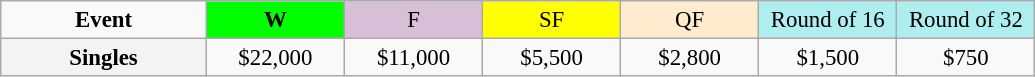<table class=wikitable style=font-size:95%;text-align:center>
<tr>
<td style="width:130px"><strong>Event</strong></td>
<td style="width:85px; background:lime"><strong>W</strong></td>
<td style="width:85px; background:thistle">F</td>
<td style="width:85px; background:#ffff00">SF</td>
<td style="width:85px; background:#ffebcd">QF</td>
<td style="width:85px; background:#afeeee">Round of 16</td>
<td style="width:85px; background:#afeeee">Round of 32</td>
</tr>
<tr>
<th style=background:#f3f3f3>Singles </th>
<td>$22,000</td>
<td>$11,000</td>
<td>$5,500</td>
<td>$2,800</td>
<td>$1,500</td>
<td>$750</td>
</tr>
</table>
